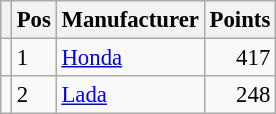<table class="wikitable" style="font-size: 95%;">
<tr>
<th></th>
<th>Pos</th>
<th>Manufacturer</th>
<th>Points</th>
</tr>
<tr>
<td align="left"></td>
<td>1</td>
<td> <a href='#'>Honda</a></td>
<td align="right">417</td>
</tr>
<tr>
<td align="left"></td>
<td>2</td>
<td> <a href='#'>Lada</a></td>
<td align="right">248</td>
</tr>
</table>
